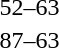<table style="text-align:center">
<tr>
<th width=200></th>
<th width=100></th>
<th width=200></th>
</tr>
<tr>
<td align=right></td>
<td align=center>52–63</td>
<td align=left><strong></strong></td>
</tr>
<tr>
<td align=right><strong></strong></td>
<td align=center>87–63</td>
<td align=left></td>
</tr>
</table>
